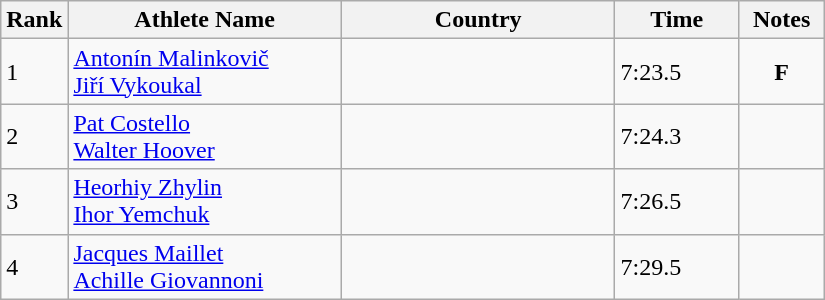<table class="wikitable">
<tr>
<th width=25>Rank</th>
<th width=175>Athlete Name</th>
<th width=175>Country</th>
<th width=75>Time</th>
<th width=50>Notes</th>
</tr>
<tr>
<td>1</td>
<td><a href='#'>Antonín Malinkovič</a><br><a href='#'>Jiří Vykoukal</a></td>
<td></td>
<td>7:23.5</td>
<td align=center><strong>F</strong></td>
</tr>
<tr>
<td>2</td>
<td><a href='#'>Pat Costello</a><br><a href='#'>Walter Hoover</a></td>
<td></td>
<td>7:24.3</td>
<td></td>
</tr>
<tr>
<td>3</td>
<td><a href='#'>Heorhiy Zhylin</a><br><a href='#'>Ihor Yemchuk</a></td>
<td></td>
<td>7:26.5</td>
<td></td>
</tr>
<tr>
<td>4</td>
<td><a href='#'>Jacques Maillet</a><br><a href='#'>Achille Giovannoni</a></td>
<td></td>
<td>7:29.5</td>
<td></td>
</tr>
</table>
